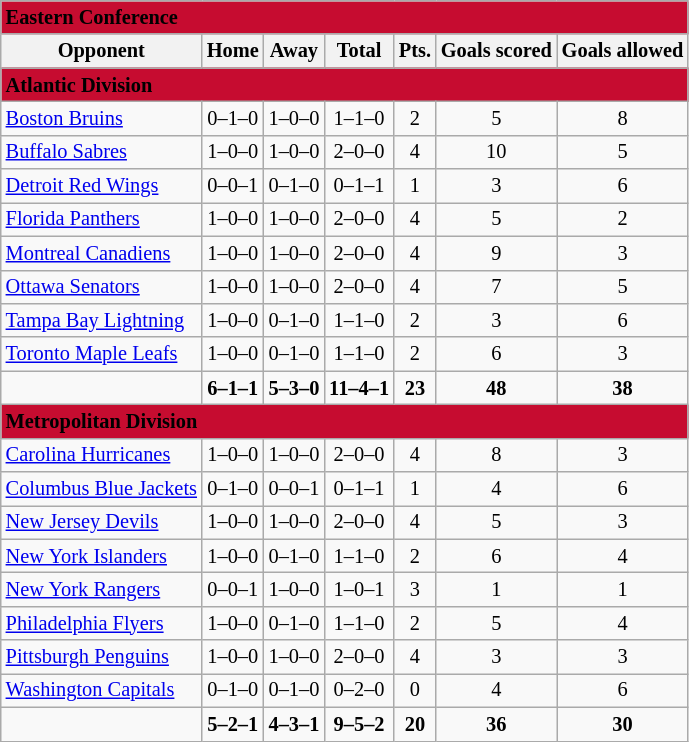<table class="wikitable" style="font-size: 85%; text-align: center">
<tr>
<td colspan="7" style="text-align:left; background:#c60c30"><span> <strong>Eastern Conference</strong> </span></td>
</tr>
<tr>
<th>Opponent</th>
<th>Home</th>
<th>Away</th>
<th>Total</th>
<th>Pts.</th>
<th>Goals scored</th>
<th>Goals allowed</th>
</tr>
<tr>
<td colspan="7" style="text-align:left; background:#c60c30"><span> <strong>Atlantic Division</strong> </span></td>
</tr>
<tr>
<td style="text-align:left"><a href='#'>Boston Bruins</a></td>
<td>0–1–0</td>
<td>1–0–0</td>
<td>1–1–0</td>
<td>2</td>
<td>5</td>
<td>8</td>
</tr>
<tr>
<td style="text-align:left"><a href='#'>Buffalo Sabres</a></td>
<td>1–0–0</td>
<td>1–0–0</td>
<td>2–0–0</td>
<td>4</td>
<td>10</td>
<td>5</td>
</tr>
<tr>
<td style="text-align:left"><a href='#'>Detroit Red Wings</a></td>
<td>0–0–1</td>
<td>0–1–0</td>
<td>0–1–1</td>
<td>1</td>
<td>3</td>
<td>6</td>
</tr>
<tr>
<td style="text-align:left"><a href='#'>Florida Panthers</a></td>
<td>1–0–0</td>
<td>1–0–0</td>
<td>2–0–0</td>
<td>4</td>
<td>5</td>
<td>2</td>
</tr>
<tr>
<td style="text-align:left"><a href='#'>Montreal Canadiens</a></td>
<td>1–0–0</td>
<td>1–0–0</td>
<td>2–0–0</td>
<td>4</td>
<td>9</td>
<td>3</td>
</tr>
<tr>
<td style="text-align:left"><a href='#'>Ottawa Senators</a></td>
<td>1–0–0</td>
<td>1–0–0</td>
<td>2–0–0</td>
<td>4</td>
<td>7</td>
<td>5</td>
</tr>
<tr>
<td style="text-align:left"><a href='#'>Tampa Bay Lightning</a></td>
<td>1–0–0</td>
<td>0–1–0</td>
<td>1–1–0</td>
<td>2</td>
<td>3</td>
<td>6</td>
</tr>
<tr>
<td style="text-align:left"><a href='#'>Toronto Maple Leafs</a></td>
<td>1–0–0</td>
<td>0–1–0</td>
<td>1–1–0</td>
<td>2</td>
<td>6</td>
<td>3</td>
</tr>
<tr style="font-weight:bold">
<td></td>
<td>6–1–1</td>
<td>5–3–0</td>
<td>11–4–1</td>
<td>23</td>
<td>48</td>
<td>38</td>
</tr>
<tr>
<td colspan="7" style="text-align:left; background:#c60c30"><span> <strong>Metropolitan Division</strong> </span></td>
</tr>
<tr>
<td style="text-align:left"><a href='#'>Carolina Hurricanes</a></td>
<td>1–0–0</td>
<td>1–0–0</td>
<td>2–0–0</td>
<td>4</td>
<td>8</td>
<td>3</td>
</tr>
<tr>
<td style="text-align:left"><a href='#'>Columbus Blue Jackets</a></td>
<td>0–1–0</td>
<td>0–0–1</td>
<td>0–1–1</td>
<td>1</td>
<td>4</td>
<td>6</td>
</tr>
<tr>
<td style="text-align:left"><a href='#'>New Jersey Devils</a></td>
<td>1–0–0</td>
<td>1–0–0</td>
<td>2–0–0</td>
<td>4</td>
<td>5</td>
<td>3</td>
</tr>
<tr>
<td style="text-align:left"><a href='#'>New York Islanders</a></td>
<td>1–0–0</td>
<td>0–1–0</td>
<td>1–1–0</td>
<td>2</td>
<td>6</td>
<td>4</td>
</tr>
<tr>
<td style="text-align:left"><a href='#'>New York Rangers</a></td>
<td>0–0–1</td>
<td>1–0–0</td>
<td>1–0–1</td>
<td>3</td>
<td>1</td>
<td>1</td>
</tr>
<tr>
<td style="text-align:left"><a href='#'>Philadelphia Flyers</a></td>
<td>1–0–0</td>
<td>0–1–0</td>
<td>1–1–0</td>
<td>2</td>
<td>5</td>
<td>4</td>
</tr>
<tr>
<td style="text-align:left"><a href='#'>Pittsburgh Penguins</a></td>
<td>1–0–0</td>
<td>1–0–0</td>
<td>2–0–0</td>
<td>4</td>
<td>3</td>
<td>3</td>
</tr>
<tr>
<td style="text-align:left"><a href='#'>Washington Capitals</a></td>
<td>0–1–0</td>
<td>0–1–0</td>
<td>0–2–0</td>
<td>0</td>
<td>4</td>
<td>6</td>
</tr>
<tr style="font-weight:bold">
<td></td>
<td>5–2–1</td>
<td>4–3–1</td>
<td>9–5–2</td>
<td>20</td>
<td>36</td>
<td>30</td>
</tr>
</table>
